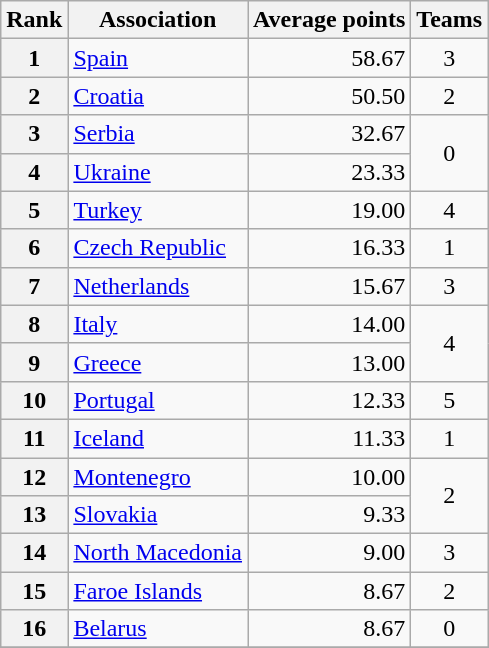<table class="wikitable">
<tr>
<th>Rank</th>
<th>Association</th>
<th>Average points</th>
<th>Teams</th>
</tr>
<tr>
<th>1</th>
<td> <a href='#'>Spain</a></td>
<td align=right>58.67</td>
<td align=center rowspan=1>3</td>
</tr>
<tr>
<th>2</th>
<td> <a href='#'>Croatia</a></td>
<td align=right>50.50</td>
<td align=center rowspan=1>2</td>
</tr>
<tr>
<th>3</th>
<td> <a href='#'>Serbia</a></td>
<td align=right>32.67</td>
<td align=center rowspan=2>0</td>
</tr>
<tr>
<th>4</th>
<td> <a href='#'>Ukraine</a></td>
<td align=right>23.33</td>
</tr>
<tr>
<th>5</th>
<td> <a href='#'>Turkey</a></td>
<td align=right>19.00</td>
<td align=center rowspan=1>4</td>
</tr>
<tr>
<th>6</th>
<td> <a href='#'>Czech Republic</a></td>
<td align="right">16.33</td>
<td align=center rowspan=1>1</td>
</tr>
<tr>
<th>7</th>
<td> <a href='#'>Netherlands</a></td>
<td align="right">15.67</td>
<td rowspan="1" align="center">3</td>
</tr>
<tr>
<th>8</th>
<td> <a href='#'>Italy</a></td>
<td align="right">14.00</td>
<td rowspan="2" align="center">4</td>
</tr>
<tr>
<th>9</th>
<td> <a href='#'>Greece</a></td>
<td align="right">13.00</td>
</tr>
<tr>
<th>10</th>
<td> <a href='#'>Portugal</a></td>
<td align=right>12.33</td>
<td align=center rowspan=1>5</td>
</tr>
<tr>
<th>11</th>
<td> <a href='#'>Iceland</a></td>
<td align=right>11.33</td>
<td align=center rowspan=1>1</td>
</tr>
<tr>
<th>12</th>
<td> <a href='#'>Montenegro</a></td>
<td align="right">10.00</td>
<td rowspan="2" align="center">2</td>
</tr>
<tr>
<th>13</th>
<td> <a href='#'>Slovakia</a></td>
<td align=right>9.33</td>
</tr>
<tr>
<th>14</th>
<td> <a href='#'>North Macedonia</a></td>
<td align="right">9.00</td>
<td rowspan="1" align="center">3</td>
</tr>
<tr>
<th>15</th>
<td> <a href='#'>Faroe Islands</a></td>
<td align="right">8.67</td>
<td rowspan="1" align="center">2</td>
</tr>
<tr>
<th>16</th>
<td> <a href='#'>Belarus</a></td>
<td align=right>8.67</td>
<td rowspan="1" align="center">0</td>
</tr>
<tr>
</tr>
</table>
